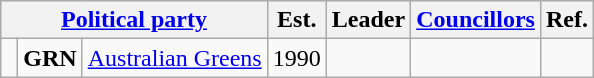<table class="wikitable" style="text-align:center">
<tr>
<th colspan="3"><a href='#'>Political party</a></th>
<th>Est.</th>
<th>Leader</th>
<th><a href='#'>Councillors</a></th>
<th>Ref.</th>
</tr>
<tr>
<td> </td>
<td><strong>GRN</strong></td>
<td style="text-align:left;"><a href='#'>Australian Greens</a></td>
<td>1990</td>
<td></td>
<td></td>
<td></td>
</tr>
</table>
